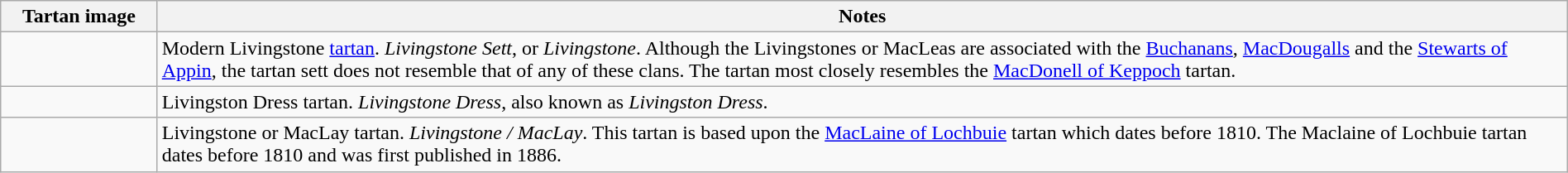<table class="wikitable" width=100%>
<tr>
<th width=10%>Tartan image</th>
<th width=90%>Notes</th>
</tr>
<tr>
<td></td>
<td>Modern Livingstone <a href='#'>tartan</a>. <em>Livingstone Sett</em>, or <em>Livingstone</em>. Although the Livingstones or MacLeas are associated with the <a href='#'>Buchanans</a>, <a href='#'>MacDougalls</a> and the <a href='#'>Stewarts of Appin</a>, the tartan sett does not resemble that of any of these clans. The tartan most closely resembles the <a href='#'>MacDonell of Keppoch</a> tartan.</td>
</tr>
<tr>
<td></td>
<td>Livingston Dress tartan. <em>Livingstone Dress</em>, also known as <em>Livingston Dress</em>.</td>
</tr>
<tr>
<td></td>
<td>Livingstone or MacLay tartan. <em>Livingstone / MacLay</em>. This tartan is based upon the <a href='#'>MacLaine of Lochbuie</a> tartan which dates before 1810. The Maclaine of Lochbuie tartan dates before 1810 and was first published in 1886.</td>
</tr>
</table>
